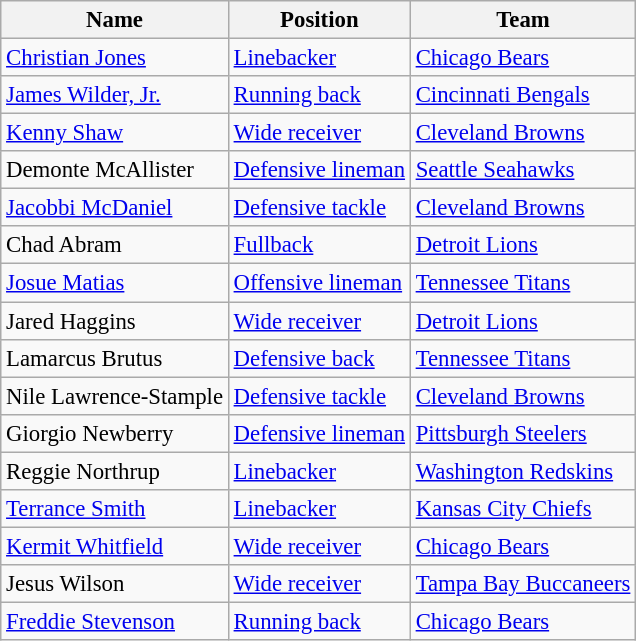<table class="wikitable" style="font-size: 95%;">
<tr>
<th>Name</th>
<th>Position</th>
<th>Team</th>
</tr>
<tr>
<td><a href='#'>Christian Jones</a></td>
<td><a href='#'>Linebacker</a></td>
<td><a href='#'>Chicago Bears</a></td>
</tr>
<tr>
<td><a href='#'>James Wilder, Jr.</a></td>
<td><a href='#'>Running back</a></td>
<td><a href='#'>Cincinnati Bengals</a></td>
</tr>
<tr>
<td><a href='#'>Kenny Shaw</a></td>
<td><a href='#'>Wide receiver</a></td>
<td><a href='#'>Cleveland Browns</a></td>
</tr>
<tr>
<td>Demonte McAllister</td>
<td><a href='#'>Defensive lineman</a></td>
<td><a href='#'>Seattle Seahawks</a></td>
</tr>
<tr>
<td><a href='#'>Jacobbi McDaniel</a></td>
<td><a href='#'>Defensive tackle</a></td>
<td><a href='#'>Cleveland Browns</a></td>
</tr>
<tr>
<td>Chad Abram</td>
<td><a href='#'>Fullback</a></td>
<td><a href='#'>Detroit Lions</a></td>
</tr>
<tr>
<td><a href='#'>Josue Matias</a></td>
<td><a href='#'>Offensive lineman</a></td>
<td><a href='#'>Tennessee Titans</a></td>
</tr>
<tr>
<td>Jared Haggins</td>
<td><a href='#'>Wide receiver</a></td>
<td><a href='#'>Detroit Lions</a></td>
</tr>
<tr>
<td>Lamarcus Brutus</td>
<td><a href='#'>Defensive back</a></td>
<td><a href='#'>Tennessee Titans</a></td>
</tr>
<tr>
<td>Nile Lawrence-Stample</td>
<td><a href='#'>Defensive tackle</a></td>
<td><a href='#'>Cleveland Browns</a></td>
</tr>
<tr>
<td>Giorgio Newberry</td>
<td><a href='#'>Defensive lineman</a></td>
<td><a href='#'>Pittsburgh Steelers</a></td>
</tr>
<tr>
<td>Reggie Northrup</td>
<td><a href='#'>Linebacker</a></td>
<td><a href='#'>Washington Redskins</a></td>
</tr>
<tr>
<td><a href='#'>Terrance Smith</a></td>
<td><a href='#'>Linebacker</a></td>
<td><a href='#'>Kansas City Chiefs</a></td>
</tr>
<tr>
<td><a href='#'>Kermit Whitfield</a></td>
<td><a href='#'>Wide receiver</a></td>
<td><a href='#'>Chicago Bears</a></td>
</tr>
<tr>
<td>Jesus Wilson</td>
<td><a href='#'>Wide receiver</a></td>
<td><a href='#'>Tampa Bay Buccaneers</a></td>
</tr>
<tr>
<td><a href='#'>Freddie Stevenson</a></td>
<td><a href='#'>Running back</a></td>
<td><a href='#'>Chicago Bears</a></td>
</tr>
</table>
